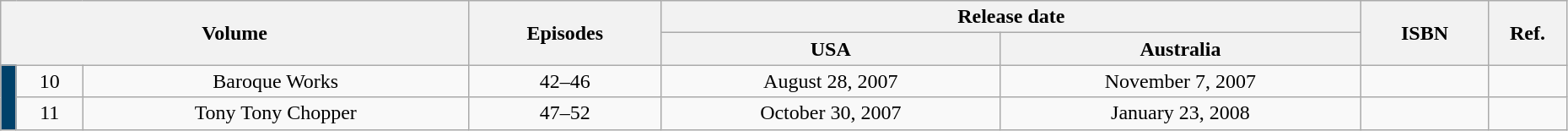<table class="wikitable" style="text-align: center; width: 98%;">
<tr>
<th colspan="3" rowspan="2">Volume</th>
<th rowspan="2">Episodes</th>
<th colspan="2">Release date</th>
<th rowspan="2">ISBN</th>
<th rowspan="2" width="5%">Ref.</th>
</tr>
<tr>
<th>USA</th>
<th>Australia</th>
</tr>
<tr>
<td rowspan="184" style="background: #00416A;" width="1%"></td>
<td>10</td>
<td>Baroque Works</td>
<td>42–46</td>
<td>August 28, 2007</td>
<td>November 7, 2007</td>
<td></td>
<td></td>
</tr>
<tr>
<td>11</td>
<td>Tony Tony Chopper</td>
<td>47–52</td>
<td>October 30, 2007</td>
<td>January 23, 2008</td>
<td></td>
<td></td>
</tr>
</table>
